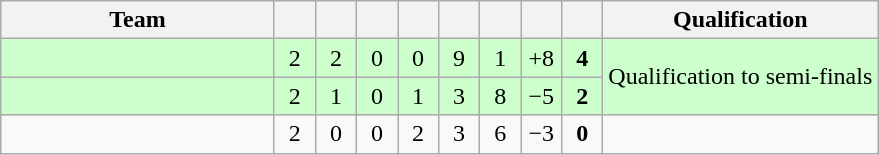<table class="wikitable" style="text-align:center;">
<tr>
<th width=175>Team</th>
<th width=20></th>
<th width=20></th>
<th width=20></th>
<th width=20></th>
<th width=20></th>
<th width=20></th>
<th width=20></th>
<th width=20></th>
<th>Qualification</th>
</tr>
<tr bgcolor="#ccffcc">
<td align="left"></td>
<td>2</td>
<td>2</td>
<td>0</td>
<td>0</td>
<td>9</td>
<td>1</td>
<td>+8</td>
<td><strong>4</strong></td>
<td rowspan="2">Qualification to semi-finals</td>
</tr>
<tr bgcolor="#ccffcc">
<td align="left"></td>
<td>2</td>
<td>1</td>
<td>0</td>
<td>1</td>
<td>3</td>
<td>8</td>
<td>−5</td>
<td><strong>2</strong></td>
</tr>
<tr>
<td align="left"></td>
<td>2</td>
<td>0</td>
<td>0</td>
<td>2</td>
<td>3</td>
<td>6</td>
<td>−3</td>
<td><strong>0</strong></td>
<td></td>
</tr>
</table>
